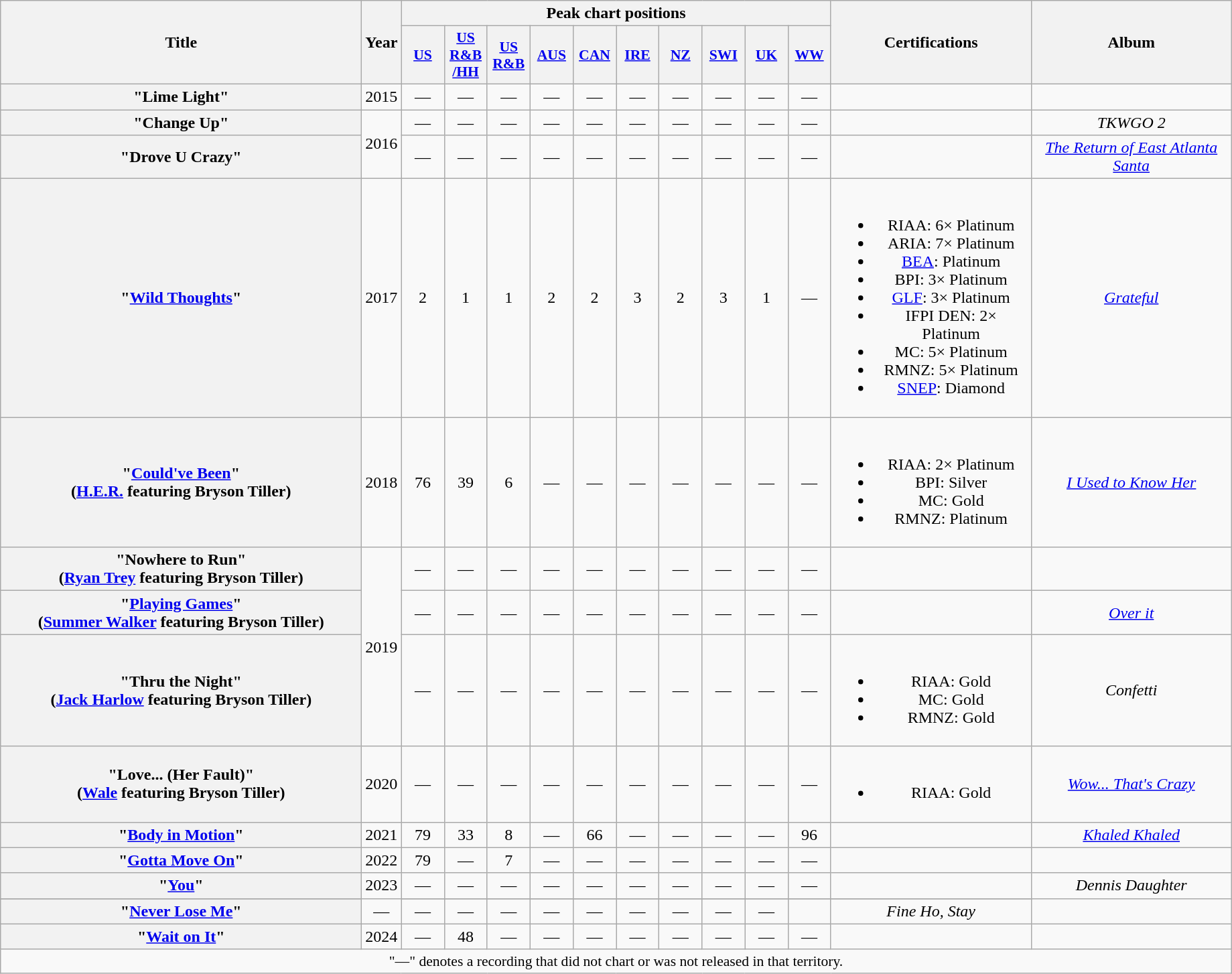<table class="wikitable plainrowheaders" style="text-align:center;">
<tr>
<th scope="col" rowspan="2" style="width:22em;">Title</th>
<th scope="col" rowspan="2" style="width:1em;">Year</th>
<th scope="col" colspan="10">Peak chart positions</th>
<th scope="col" rowspan="2" style="width:12em;">Certifications</th>
<th scope="col" rowspan="2" style="width:12em;">Album</th>
</tr>
<tr>
<th scope="col" style="width:2.5em;font-size:90%;"><a href='#'>US</a><br></th>
<th scope="col" style="width:2.5em;font-size:90%;"><a href='#'>US<br>R&B<br>/HH</a><br></th>
<th scope="col" style="width:2.5em;font-size:90%;"><a href='#'>US<br>R&B</a><br></th>
<th scope="col" style="width:2.5em;font-size:90%;"><a href='#'>AUS</a><br></th>
<th scope="col" style="width:2.5em;font-size:90%;"><a href='#'>CAN</a><br></th>
<th scope="col" style="width:2.5em;font-size:90%;"><a href='#'>IRE</a><br></th>
<th scope="col" style="width:2.5em;font-size:90%;"><a href='#'>NZ</a><br></th>
<th scope="col" style="width:2.5em;font-size:90%;"><a href='#'>SWI</a><br></th>
<th scope="col" style="width:2.5em;font-size:90%;"><a href='#'>UK</a><br></th>
<th scope="col" style="width:2.5em;font-size:90%;"><a href='#'>WW</a><br></th>
</tr>
<tr>
<th scope="row">"Lime Light"<br></th>
<td>2015</td>
<td>—</td>
<td>—</td>
<td>—</td>
<td>—</td>
<td>—</td>
<td>—</td>
<td>—</td>
<td>—</td>
<td>—</td>
<td>—</td>
<td></td>
<td></td>
</tr>
<tr>
<th scope="row">"Change Up"<br></th>
<td rowspan="2">2016</td>
<td>—</td>
<td>—</td>
<td>—</td>
<td>—</td>
<td>—</td>
<td>—</td>
<td>—</td>
<td>—</td>
<td>—</td>
<td>—</td>
<td></td>
<td><em>TKWGO 2</em></td>
</tr>
<tr>
<th scope="row">"Drove U Crazy"<br></th>
<td>—</td>
<td>—</td>
<td>—</td>
<td>—</td>
<td>—</td>
<td>—</td>
<td>—</td>
<td>—</td>
<td>—</td>
<td>—</td>
<td></td>
<td><em><a href='#'>The Return of East Atlanta Santa</a></em></td>
</tr>
<tr>
<th scope="row">"<a href='#'>Wild Thoughts</a>"<br></th>
<td>2017</td>
<td>2</td>
<td>1</td>
<td>1</td>
<td>2</td>
<td>2</td>
<td>3</td>
<td>2</td>
<td>3</td>
<td>1</td>
<td>—</td>
<td><br><ul><li>RIAA: 6× Platinum</li><li>ARIA: 7× Platinum</li><li><a href='#'>BEA</a>: Platinum</li><li>BPI: 3× Platinum</li><li><a href='#'>GLF</a>: 3× Platinum</li><li>IFPI DEN: 2× Platinum</li><li>MC: 5× Platinum</li><li>RMNZ: 5× Platinum</li><li><a href='#'>SNEP</a>: Diamond</li></ul></td>
<td><em><a href='#'>Grateful</a></em></td>
</tr>
<tr>
<th scope="row">"<a href='#'>Could've Been</a>"<br><span>(<a href='#'>H.E.R.</a> featuring Bryson Tiller)</span></th>
<td>2018</td>
<td>76</td>
<td>39</td>
<td>6</td>
<td>—</td>
<td>—</td>
<td>—</td>
<td>—</td>
<td>—</td>
<td>—</td>
<td>—</td>
<td><br><ul><li>RIAA: 2× Platinum</li><li>BPI: Silver</li><li>MC: Gold</li><li>RMNZ: Platinum</li></ul></td>
<td><em><a href='#'>I Used to Know Her</a></em></td>
</tr>
<tr>
<th scope="row">"Nowhere to Run"<br><span>(<a href='#'>Ryan Trey</a> featuring Bryson Tiller)</span></th>
<td rowspan="3">2019</td>
<td>—</td>
<td>—</td>
<td>—</td>
<td>—</td>
<td>—</td>
<td>—</td>
<td>—</td>
<td>—</td>
<td>—</td>
<td>—</td>
<td></td>
<td></td>
</tr>
<tr>
<th scope="row">"<a href='#'>Playing Games</a>"<br><span>(<a href='#'>Summer Walker</a> featuring Bryson Tiller)</span></th>
<td>—</td>
<td>—</td>
<td>—</td>
<td>—</td>
<td>—</td>
<td>—</td>
<td>—</td>
<td>—</td>
<td>—</td>
<td>—</td>
<td></td>
<td><em><a href='#'>Over it</a></em></td>
</tr>
<tr>
<th scope="row">"Thru the Night"<br><span>(<a href='#'>Jack Harlow</a> featuring Bryson Tiller)</span></th>
<td>—</td>
<td>—</td>
<td>—</td>
<td>—</td>
<td>—</td>
<td>—</td>
<td>—</td>
<td>—</td>
<td>—</td>
<td>—</td>
<td><br><ul><li>RIAA: Gold</li><li>MC: Gold</li><li>RMNZ: Gold</li></ul></td>
<td><em>Confetti</em></td>
</tr>
<tr>
<th scope="row">"Love... (Her Fault)"<br><span>(<a href='#'>Wale</a> featuring Bryson Tiller)</span></th>
<td>2020</td>
<td>—</td>
<td>—</td>
<td>—</td>
<td>—</td>
<td>—</td>
<td>—</td>
<td>—</td>
<td>—</td>
<td>—</td>
<td>—</td>
<td><br><ul><li>RIAA: Gold</li></ul></td>
<td><em><a href='#'>Wow... That's Crazy</a></em></td>
</tr>
<tr>
<th scope="row">"<a href='#'>Body in Motion</a>"<br></th>
<td>2021</td>
<td>79</td>
<td>33</td>
<td>8</td>
<td>—</td>
<td>66</td>
<td>—</td>
<td>—</td>
<td>—</td>
<td>—</td>
<td>96</td>
<td></td>
<td><em><a href='#'>Khaled Khaled</a></em></td>
</tr>
<tr>
<th scope="row">"<a href='#'>Gotta Move On</a>"<br></th>
<td>2022</td>
<td>79</td>
<td>—</td>
<td>7</td>
<td>—</td>
<td>—</td>
<td>—</td>
<td>—</td>
<td>—</td>
<td>—</td>
<td>—</td>
<td></td>
<td></td>
</tr>
<tr>
<th scope="row">"<a href='#'>You</a>"<br></th>
<td rowspan="2">2023</td>
<td>—</td>
<td>—</td>
<td>—</td>
<td>—</td>
<td>—</td>
<td>—</td>
<td>—</td>
<td>—</td>
<td>—</td>
<td>—</td>
<td></td>
<td><em>Dennis Daughter</em></td>
</tr>
<tr>
</tr>
<tr>
<th scope="row">"<a href='#'>Never Lose Me</a>"<br></th>
<td>—</td>
<td>—</td>
<td>—</td>
<td>—</td>
<td>—</td>
<td>—</td>
<td>—</td>
<td>—</td>
<td>—</td>
<td>—</td>
<td></td>
<td><em>Fine Ho, Stay</em></td>
</tr>
<tr>
<th scope="row">"<a href='#'>Wait on It</a>"<br></th>
<td>2024</td>
<td>—</td>
<td>48</td>
<td>—</td>
<td>—</td>
<td>—</td>
<td>—</td>
<td>—</td>
<td>—</td>
<td>—</td>
<td>—</td>
<td></td>
<td></td>
</tr>
<tr>
<td colspan="15" style="font-size:90%">"—" denotes a recording that did not chart or was not released in that territory.</td>
</tr>
</table>
